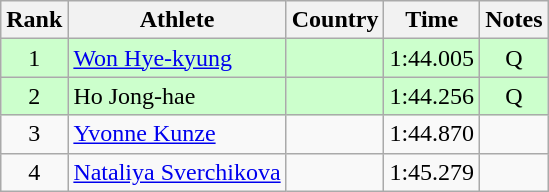<table class="wikitable" style="text-align:center">
<tr>
<th>Rank</th>
<th>Athlete</th>
<th>Country</th>
<th>Time</th>
<th>Notes</th>
</tr>
<tr bgcolor=ccffcc>
<td>1</td>
<td align=left><a href='#'>Won Hye-kyung</a></td>
<td align=left></td>
<td>1:44.005</td>
<td>Q</td>
</tr>
<tr bgcolor=ccffcc>
<td>2</td>
<td align=left>Ho Jong-hae</td>
<td align=left></td>
<td>1:44.256</td>
<td>Q</td>
</tr>
<tr>
<td>3</td>
<td align=left><a href='#'>Yvonne Kunze</a></td>
<td align=left></td>
<td>1:44.870</td>
<td></td>
</tr>
<tr>
<td>4</td>
<td align=left><a href='#'>Nataliya Sverchikova</a></td>
<td align=left></td>
<td>1:45.279</td>
<td></td>
</tr>
</table>
